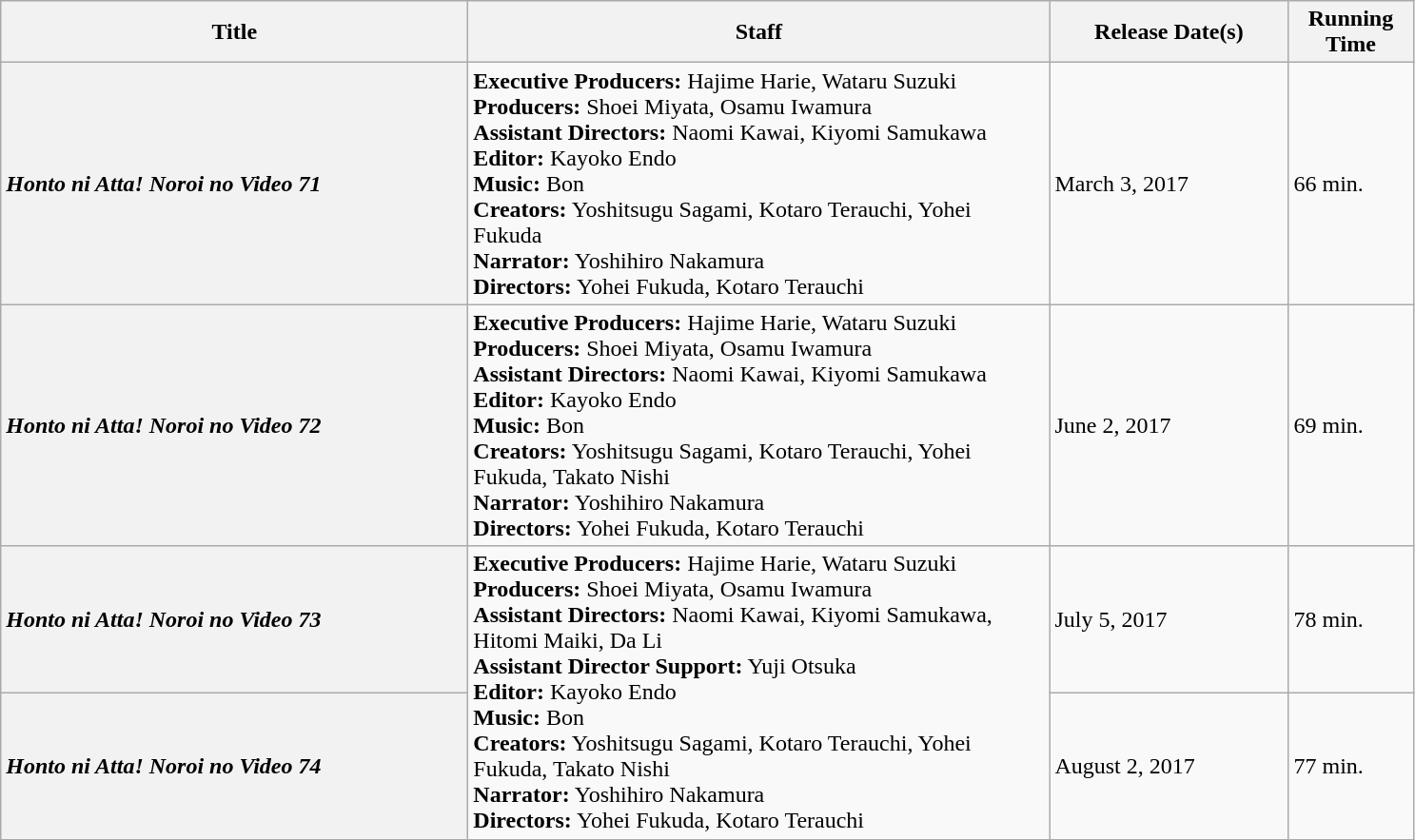<table class="wikitable mw-collapsible mw-collapsed">
<tr>
<th style=width:20.0em>Title</th>
<th style="width:25.0em">Staff</th>
<th style="width:10.0em">Release Date(s)</th>
<th style="width:5.0em">Running Time</th>
</tr>
<tr>
<th style="text-align:left"><em>Honto ni Atta! Noroi no Video 71</em></th>
<td><strong>Executive Producers:</strong> Hajime Harie, Wataru Suzuki<br><strong>Producers:</strong> Shoei Miyata, Osamu Iwamura<br><strong>Assistant Directors:</strong> Naomi Kawai, Kiyomi Samukawa<br><strong>Editor:</strong> Kayoko Endo<br><strong>Music:</strong> Bon<br><strong>Creators:</strong> Yoshitsugu Sagami, Kotaro Terauchi, Yohei Fukuda<br><strong>Narrator:</strong> Yoshihiro Nakamura<br><strong>Directors:</strong> Yohei Fukuda, Kotaro Terauchi</td>
<td>March 3, 2017</td>
<td>66 min.</td>
</tr>
<tr>
<th style="text-align:left"><em>Honto ni Atta! Noroi no Video 72</em></th>
<td><strong>Executive Producers:</strong> Hajime Harie, Wataru Suzuki<br><strong>Producers:</strong> Shoei Miyata, Osamu Iwamura<br><strong>Assistant Directors:</strong> Naomi Kawai, Kiyomi Samukawa<br><strong>Editor:</strong> Kayoko Endo<br><strong>Music:</strong> Bon<br><strong>Creators:</strong> Yoshitsugu Sagami, Kotaro Terauchi, Yohei Fukuda, Takato Nishi<br><strong>Narrator:</strong> Yoshihiro Nakamura<br><strong>Directors:</strong> Yohei Fukuda, Kotaro Terauchi</td>
<td>June 2, 2017</td>
<td>69 min.</td>
</tr>
<tr>
<th style="text-align:left"><em>Honto ni Atta! Noroi no Video 73</em></th>
<td rowspan="2"><strong>Executive Producers:</strong> Hajime Harie, Wataru Suzuki<br><strong>Producers:</strong> Shoei Miyata, Osamu Iwamura<br><strong>Assistant Directors:</strong> Naomi Kawai, Kiyomi Samukawa, Hitomi Maiki, Da Li<br><strong>Assistant Director Support:</strong> Yuji Otsuka<br><strong>Editor:</strong> Kayoko Endo<br><strong>Music:</strong> Bon<br><strong>Creators:</strong> Yoshitsugu Sagami, Kotaro Terauchi, Yohei Fukuda, Takato Nishi<br><strong>Narrator:</strong> Yoshihiro Nakamura<br><strong>Directors:</strong> Yohei Fukuda, Kotaro Terauchi</td>
<td>July 5, 2017</td>
<td>78 min.</td>
</tr>
<tr>
<th style="text-align:left"><em>Honto ni Atta! Noroi no Video 74</em></th>
<td>August 2, 2017</td>
<td>77 min.</td>
</tr>
</table>
